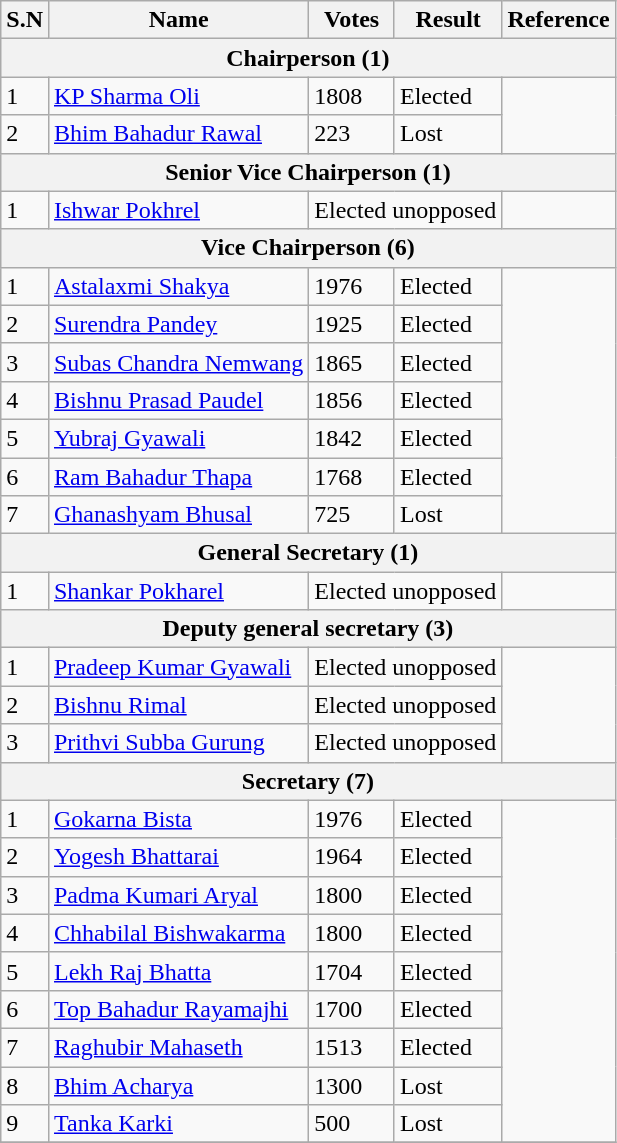<table class="wikitable">
<tr>
<th>S.N</th>
<th>Name</th>
<th>Votes</th>
<th>Result</th>
<th>Reference</th>
</tr>
<tr>
<th colspan="5"><strong>Chairperson (1)</strong></th>
</tr>
<tr>
<td>1</td>
<td><a href='#'>KP Sharma Oli</a></td>
<td>1808</td>
<td>Elected</td>
<td rowspan="2"></td>
</tr>
<tr>
<td>2</td>
<td><a href='#'>Bhim Bahadur Rawal</a></td>
<td>223</td>
<td>Lost</td>
</tr>
<tr>
<th colspan="5"><strong>Senior Vice Chairperson (1)</strong></th>
</tr>
<tr>
<td>1</td>
<td><a href='#'>Ishwar Pokhrel</a></td>
<td colspan="2">Elected unopposed</td>
<td></td>
</tr>
<tr>
<th colspan="5"><strong>Vice Chairperson (6)</strong></th>
</tr>
<tr>
<td>1</td>
<td><a href='#'>Astalaxmi Shakya</a></td>
<td>1976</td>
<td>Elected</td>
<td rowspan="7"></td>
</tr>
<tr>
<td>2</td>
<td><a href='#'>Surendra Pandey</a></td>
<td>1925</td>
<td>Elected</td>
</tr>
<tr>
<td>3</td>
<td><a href='#'>Subas Chandra Nemwang</a></td>
<td>1865</td>
<td>Elected</td>
</tr>
<tr>
<td>4</td>
<td><a href='#'>Bishnu Prasad Paudel</a></td>
<td>1856</td>
<td>Elected</td>
</tr>
<tr>
<td>5</td>
<td><a href='#'>Yubraj Gyawali</a></td>
<td>1842</td>
<td>Elected</td>
</tr>
<tr>
<td>6</td>
<td><a href='#'>Ram Bahadur Thapa</a></td>
<td>1768</td>
<td>Elected</td>
</tr>
<tr>
<td>7</td>
<td><a href='#'>Ghanashyam Bhusal</a></td>
<td>725</td>
<td>Lost</td>
</tr>
<tr>
<th colspan="5"><strong>General Secretary (1)</strong></th>
</tr>
<tr>
<td>1</td>
<td><a href='#'>Shankar Pokharel</a></td>
<td colspan="2">Elected unopposed</td>
<td></td>
</tr>
<tr>
<th colspan="5"><strong>Deputy general secretary (3)</strong></th>
</tr>
<tr>
<td>1</td>
<td><a href='#'>Pradeep Kumar Gyawali</a></td>
<td colspan="2">Elected unopposed</td>
<td rowspan="3"></td>
</tr>
<tr>
<td>2</td>
<td><a href='#'>Bishnu Rimal</a></td>
<td colspan="2">Elected unopposed</td>
</tr>
<tr>
<td>3</td>
<td><a href='#'>Prithvi Subba Gurung</a></td>
<td colspan="2">Elected unopposed</td>
</tr>
<tr>
<th colspan="5"><strong>Secretary (7)</strong></th>
</tr>
<tr>
<td>1</td>
<td><a href='#'>Gokarna Bista</a></td>
<td>1976</td>
<td>Elected</td>
<td rowspan="9"></td>
</tr>
<tr>
<td>2</td>
<td><a href='#'>Yogesh Bhattarai</a></td>
<td>1964</td>
<td>Elected</td>
</tr>
<tr>
<td>3</td>
<td><a href='#'>Padma Kumari Aryal</a></td>
<td>1800</td>
<td>Elected</td>
</tr>
<tr>
<td>4</td>
<td><a href='#'>Chhabilal Bishwakarma</a></td>
<td>1800</td>
<td>Elected</td>
</tr>
<tr>
<td>5</td>
<td><a href='#'>Lekh Raj Bhatta</a></td>
<td>1704</td>
<td>Elected</td>
</tr>
<tr>
<td>6</td>
<td><a href='#'>Top Bahadur Rayamajhi</a></td>
<td>1700</td>
<td>Elected</td>
</tr>
<tr>
<td>7</td>
<td><a href='#'>Raghubir Mahaseth</a></td>
<td>1513</td>
<td>Elected</td>
</tr>
<tr>
<td>8</td>
<td><a href='#'>Bhim Acharya</a></td>
<td>1300</td>
<td>Lost</td>
</tr>
<tr>
<td>9</td>
<td><a href='#'>Tanka Karki</a></td>
<td>500</td>
<td>Lost</td>
</tr>
<tr>
</tr>
</table>
